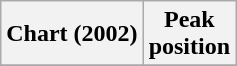<table class="wikitable sortable plainrowheaders" style="text-align:center">
<tr>
<th scope="col">Chart (2002)</th>
<th scope="col">Peak<br>position</th>
</tr>
<tr>
</tr>
</table>
